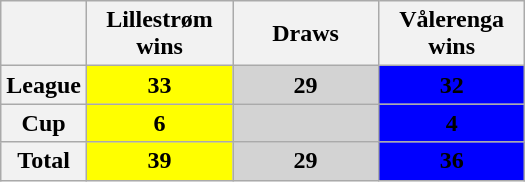<table class="wikitable" style="text-align:center;">
<tr>
<th></th>
<th width="90">Lillestrøm<br>wins</th>
<th width="90">Draws</th>
<th width="90">Vålerenga<br>wins</th>
</tr>
<tr>
<th><strong>League</strong></th>
<td style="background-color:yellow"><strong>33</strong></td>
<td style="background-color:#D3D3D3"><span><strong>29</strong></span></td>
<td style="background-color:#0000FF"><span><strong>32</strong></span></td>
</tr>
<tr>
<th><strong>Cup</strong></th>
<td style="background-color:yellow"><strong>6</strong></td>
<td style="background-color:#D3D3D3"></td>
<td style="background-color:#0000FF"><span><strong>4</strong></span></td>
</tr>
<tr>
<th><strong>Total</strong></th>
<td style="background-color:yellow"><strong>39</strong></td>
<td style="background-color:#D3D3D3"><span><strong>29</strong></span></td>
<td style="background-color:#0000FF"><span><strong>36</strong></span></td>
</tr>
</table>
